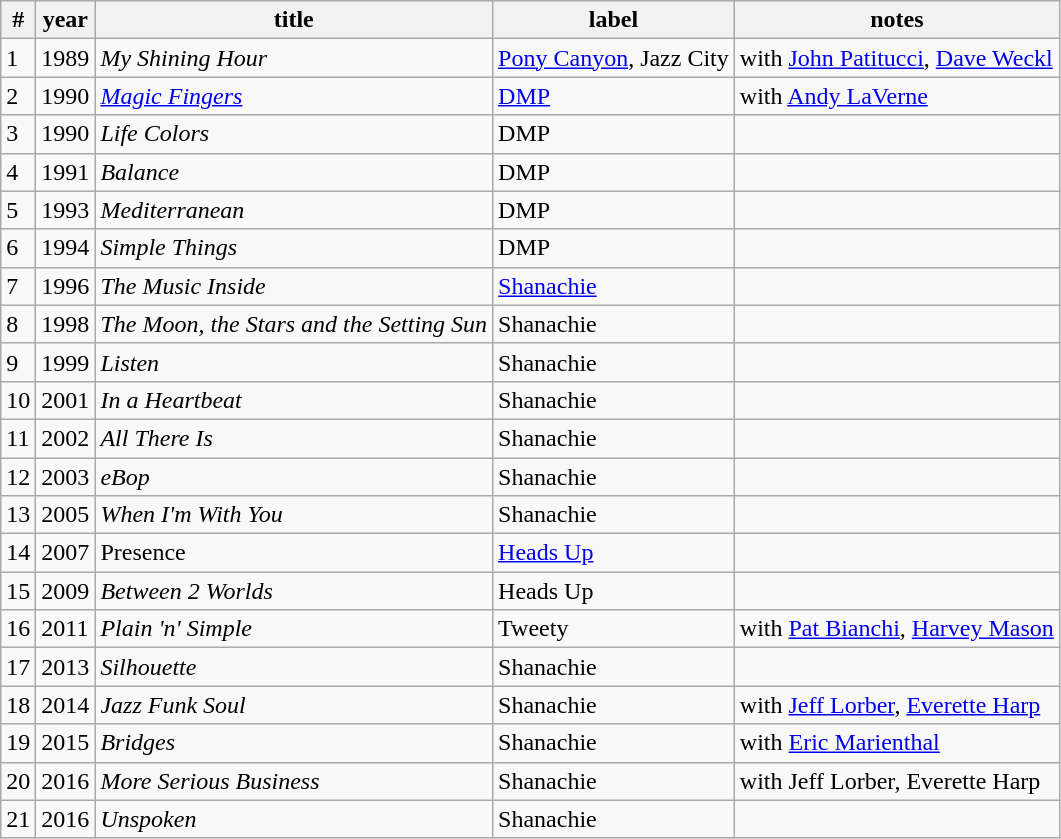<table class = "wikitable">
<tr>
<th>#</th>
<th>year</th>
<th>title</th>
<th>label</th>
<th>notes</th>
</tr>
<tr>
<td>1</td>
<td>1989</td>
<td><em>My Shining Hour</em></td>
<td><a href='#'>Pony Canyon</a>, Jazz City</td>
<td>with <a href='#'>John Patitucci</a>, <a href='#'>Dave Weckl</a></td>
</tr>
<tr>
<td>2</td>
<td>1990</td>
<td><em><a href='#'>Magic Fingers</a></em></td>
<td><a href='#'>DMP</a></td>
<td>with <a href='#'>Andy LaVerne</a></td>
</tr>
<tr>
<td>3</td>
<td>1990</td>
<td><em>Life Colors</em></td>
<td>DMP</td>
<td></td>
</tr>
<tr>
<td>4</td>
<td>1991</td>
<td><em>Balance</em></td>
<td>DMP</td>
<td></td>
</tr>
<tr>
<td>5</td>
<td>1993</td>
<td><em>Mediterranean</em></td>
<td>DMP</td>
<td></td>
</tr>
<tr>
<td>6</td>
<td>1994</td>
<td><em>Simple Things</em></td>
<td>DMP</td>
<td></td>
</tr>
<tr>
<td>7</td>
<td>1996</td>
<td><em>The Music Inside</em></td>
<td><a href='#'>Shanachie</a></td>
<td></td>
</tr>
<tr>
<td>8</td>
<td>1998</td>
<td><em>The Moon, the Stars and the Setting Sun</em></td>
<td>Shanachie</td>
<td></td>
</tr>
<tr>
<td>9</td>
<td>1999</td>
<td><em>Listen</em></td>
<td>Shanachie</td>
<td></td>
</tr>
<tr>
<td>10</td>
<td>2001</td>
<td><em>In a Heartbeat</em></td>
<td>Shanachie</td>
<td></td>
</tr>
<tr>
<td>11</td>
<td>2002</td>
<td><em>All There Is</em></td>
<td>Shanachie</td>
<td></td>
</tr>
<tr>
<td>12</td>
<td>2003</td>
<td><em>eBop</em></td>
<td>Shanachie</td>
<td></td>
</tr>
<tr>
<td>13</td>
<td>2005</td>
<td><em>When I'm With You</em></td>
<td>Shanachie</td>
<td></td>
</tr>
<tr>
<td>14</td>
<td>2007</td>
<td>Presence</td>
<td><a href='#'>Heads Up</a></td>
<td></td>
</tr>
<tr>
<td>15</td>
<td>2009</td>
<td><em>Between 2 Worlds</em></td>
<td>Heads Up</td>
<td></td>
</tr>
<tr>
<td>16</td>
<td>2011</td>
<td><em>Plain 'n' Simple</em></td>
<td>Tweety</td>
<td>with <a href='#'>Pat Bianchi</a>, <a href='#'>Harvey Mason</a></td>
</tr>
<tr>
<td>17</td>
<td>2013</td>
<td><em>Silhouette</em></td>
<td>Shanachie</td>
<td></td>
</tr>
<tr>
<td>18</td>
<td>2014</td>
<td><em>Jazz Funk Soul</em></td>
<td>Shanachie</td>
<td>with <a href='#'>Jeff Lorber</a>, <a href='#'>Everette Harp</a></td>
</tr>
<tr>
<td>19</td>
<td>2015</td>
<td><em>Bridges</em></td>
<td>Shanachie</td>
<td>with <a href='#'>Eric Marienthal</a></td>
</tr>
<tr>
<td>20</td>
<td>2016</td>
<td><em>More Serious Business</em></td>
<td>Shanachie</td>
<td>with Jeff Lorber, Everette Harp</td>
</tr>
<tr>
<td>21</td>
<td>2016</td>
<td><em>Unspoken</em></td>
<td>Shanachie</td>
<td></td>
</tr>
</table>
